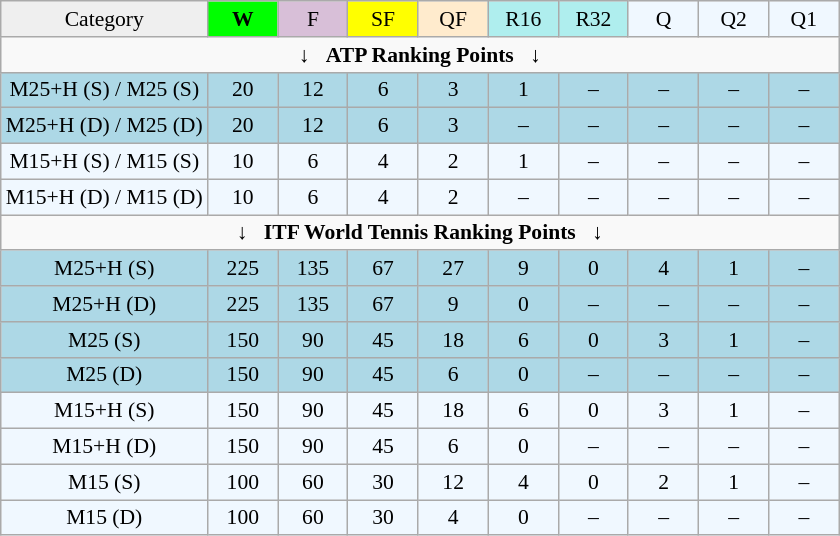<table class="wikitable" style="font-size:90%">
<tr align=center>
<td style="background:#efefef;">Category</td>
<td style="width:40px; background:lime;"><strong>W</strong></td>
<td style="width:40px; background:thistle;">F</td>
<td style="width:40px; background:#ff0;">SF</td>
<td style="width:40px; background:#ffebcd;">QF</td>
<td style="width:40px; background:#afeeee;">R16</td>
<td style="width:40px; background:#afeeee;">R32</td>
<td style="width:40px; background:#f0f8ff;">Q</td>
<td style="width:40px; background:#f0f8ff;">Q2</td>
<td style="width:40px; background:#f0f8ff;">Q1</td>
</tr>
<tr>
<td colspan="11" align="center">↓   <strong>ATP Ranking Points</strong>   ↓</td>
</tr>
<tr style="text-align:center; background:lightblue;">
<td>M25+H (S) / M25 (S)</td>
<td>20</td>
<td>12</td>
<td>6</td>
<td>3</td>
<td>1</td>
<td>–</td>
<td>–</td>
<td>–</td>
<td>–</td>
</tr>
<tr style="text-align:center; background:lightblue;">
<td>M25+H (D) / M25 (D)</td>
<td>20</td>
<td>12</td>
<td>6</td>
<td>3</td>
<td>–</td>
<td>–</td>
<td>–</td>
<td>–</td>
<td>–</td>
</tr>
<tr style="text-align:center; background:#f0f8ff;">
<td>M15+H (S) / M15 (S)</td>
<td>10</td>
<td>6</td>
<td>4</td>
<td>2</td>
<td>1</td>
<td>–</td>
<td>–</td>
<td>–</td>
<td>–</td>
</tr>
<tr style="text-align:center; background:#f0f8ff;">
<td>M15+H (D) / M15 (D)</td>
<td>10</td>
<td>6</td>
<td>4</td>
<td>2</td>
<td>–</td>
<td>–</td>
<td>–</td>
<td>–</td>
<td>–</td>
</tr>
<tr>
<td colspan="11" align="center">↓   <strong>ITF World Tennis Ranking Points</strong>   ↓</td>
</tr>
<tr style="text-align:center; background:lightblue;">
<td>M25+H (S)</td>
<td>225</td>
<td>135</td>
<td>67</td>
<td>27</td>
<td>9</td>
<td>0</td>
<td>4</td>
<td>1</td>
<td>–</td>
</tr>
<tr style="text-align:center; background:lightblue;">
<td>M25+H (D)</td>
<td>225</td>
<td>135</td>
<td>67</td>
<td>9</td>
<td>0</td>
<td>–</td>
<td>–</td>
<td>–</td>
<td>–</td>
</tr>
<tr style="text-align:center; background:lightblue;">
<td>M25 (S)</td>
<td>150</td>
<td>90</td>
<td>45</td>
<td>18</td>
<td>6</td>
<td>0</td>
<td>3</td>
<td>1</td>
<td>–</td>
</tr>
<tr style="text-align:center; background:lightblue;">
<td>M25 (D)</td>
<td>150</td>
<td>90</td>
<td>45</td>
<td>6</td>
<td>0</td>
<td>–</td>
<td>–</td>
<td>–</td>
<td>–</td>
</tr>
<tr style="text-align:center; background:#f0f8ff;">
<td>M15+H (S)</td>
<td>150</td>
<td>90</td>
<td>45</td>
<td>18</td>
<td>6</td>
<td>0</td>
<td>3</td>
<td>1</td>
<td>–</td>
</tr>
<tr style="text-align:center; background:#f0f8ff;">
<td>M15+H (D)</td>
<td>150</td>
<td>90</td>
<td>45</td>
<td>6</td>
<td>0</td>
<td>–</td>
<td>–</td>
<td>–</td>
<td>–</td>
</tr>
<tr style="text-align:center; background:#f0f8ff;">
<td>M15 (S)</td>
<td>100</td>
<td>60</td>
<td>30</td>
<td>12</td>
<td>4</td>
<td>0</td>
<td>2</td>
<td>1</td>
<td>–</td>
</tr>
<tr style="text-align:center; background:#f0f8ff;">
<td>M15 (D)</td>
<td>100</td>
<td>60</td>
<td>30</td>
<td>4</td>
<td>0</td>
<td>–</td>
<td>–</td>
<td>–</td>
<td>–</td>
</tr>
</table>
